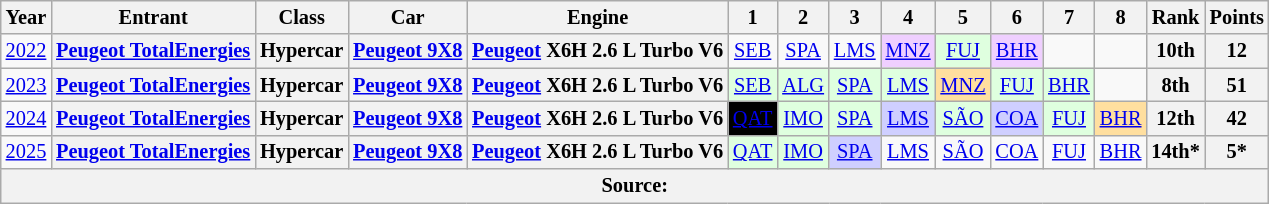<table class="wikitable" style="text-align:center; font-size:85%">
<tr>
<th>Year</th>
<th>Entrant</th>
<th>Class</th>
<th>Car</th>
<th>Engine</th>
<th>1</th>
<th>2</th>
<th>3</th>
<th>4</th>
<th>5</th>
<th>6</th>
<th>7</th>
<th>8</th>
<th>Rank</th>
<th>Points</th>
</tr>
<tr>
<td><a href='#'>2022</a></td>
<th><a href='#'>Peugeot TotalEnergies</a></th>
<th>Hypercar</th>
<th><a href='#'>Peugeot 9X8</a></th>
<th><a href='#'>Peugeot</a> X6H 2.6 L Turbo V6</th>
<td><a href='#'>SEB</a></td>
<td><a href='#'>SPA</a></td>
<td><a href='#'>LMS</a></td>
<td style="background:#EFCFFF;"><a href='#'>MNZ</a><br></td>
<td style="background:#DFFFDF;"><a href='#'>FUJ</a><br></td>
<td style="background:#EFCFFF;"><a href='#'>BHR</a><br></td>
<td></td>
<td></td>
<th>10th</th>
<th>12</th>
</tr>
<tr>
<td><a href='#'>2023</a></td>
<th><a href='#'>Peugeot TotalEnergies</a></th>
<th>Hypercar</th>
<th><a href='#'>Peugeot 9X8</a></th>
<th><a href='#'>Peugeot</a> X6H 2.6 L Turbo V6</th>
<td style="background:#DFFFDF;"><a href='#'>SEB</a><br></td>
<td style="background:#DFFFDF;"><a href='#'>ALG</a><br></td>
<td style="background:#DFFFDF;"><a href='#'>SPA</a><br></td>
<td style="background:#DFFFDF;"><a href='#'>LMS</a><br></td>
<td style="background:#FFDF9F;"><a href='#'>MNZ</a><br></td>
<td style="background:#DFFFDF;"><a href='#'>FUJ</a><br></td>
<td style="background:#DFFFDF;"><a href='#'>BHR</a><br></td>
<td></td>
<th>8th</th>
<th>51</th>
</tr>
<tr>
<td><a href='#'>2024</a></td>
<th><a href='#'>Peugeot TotalEnergies</a></th>
<th>Hypercar</th>
<th><a href='#'>Peugeot 9X8</a></th>
<th><a href='#'>Peugeot</a> X6H 2.6 L Turbo V6</th>
<td style="background:#000000; color:white"><a href='#'><span>QAT</span></a><br></td>
<td style="background:#DFFFDF;"><a href='#'>IMO</a><br></td>
<td style="background:#DFFFDF;"><a href='#'>SPA</a><br></td>
<td style="background:#CFCFFF;"><a href='#'>LMS</a><br></td>
<td style="background:#DFFFDF;"><a href='#'>SÃO</a><br></td>
<td style="background:#CFCFFF;"><a href='#'>COA</a><br></td>
<td style="background:#DFFFDF;"><a href='#'>FUJ</a><br></td>
<td style="background:#FFDF9F;"><a href='#'>BHR</a><br></td>
<th>12th</th>
<th>42</th>
</tr>
<tr>
<td><a href='#'>2025</a></td>
<th><a href='#'>Peugeot TotalEnergies</a></th>
<th>Hypercar</th>
<th><a href='#'>Peugeot 9X8</a></th>
<th><a href='#'>Peugeot</a> X6H 2.6 L Turbo V6</th>
<td style="background:#DFFFDF;"><a href='#'>QAT</a><br></td>
<td style="background:#DFFFDF;"><a href='#'>IMO</a><br></td>
<td style="background:#CFCFFF;"><a href='#'>SPA</a><br></td>
<td style="background:#;"><a href='#'>LMS</a><br></td>
<td style="background:#;"><a href='#'>SÃO</a><br></td>
<td style="background:#;"><a href='#'>COA</a><br></td>
<td style="background:#;"><a href='#'>FUJ</a><br></td>
<td style="background:#;"><a href='#'>BHR</a><br></td>
<th>14th*</th>
<th>5*</th>
</tr>
<tr>
<th colspan="15">Source:</th>
</tr>
</table>
